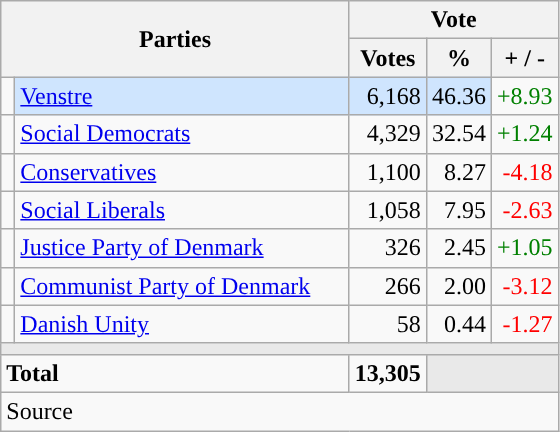<table class="wikitable" style="text-align:right;">
<tr>
<th style="text-align:centre;" rowspan="2" colspan="2" width="225">Parties</th>
<th colspan="3">Vote</th>
</tr>
<tr>
<th width="15">Votes</th>
<th width="15">%</th>
<th width="15">+ / -</th>
</tr>
<tr>
<td width="2" style="color:inherit;background:"></td>
<td bgcolor=#cfe5fe  align="left"><a href='#'>Venstre</a></td>
<td bgcolor=#cfe5fe>6,168</td>
<td bgcolor=#cfe5fe>46.36</td>
<td style=color:green;>+8.93</td>
</tr>
<tr>
<td width="2" style="color:inherit;background:"></td>
<td align="left"><a href='#'>Social Democrats</a></td>
<td>4,329</td>
<td>32.54</td>
<td style=color:green;>+1.24</td>
</tr>
<tr>
<td width="2" style="color:inherit;background:"></td>
<td align="left"><a href='#'>Conservatives</a></td>
<td>1,100</td>
<td>8.27</td>
<td style=color:red;>-4.18</td>
</tr>
<tr>
<td width="2" style="color:inherit;background:"></td>
<td align="left"><a href='#'>Social Liberals</a></td>
<td>1,058</td>
<td>7.95</td>
<td style=color:red;>-2.63</td>
</tr>
<tr>
<td width="2" style="color:inherit;background:"></td>
<td align="left"><a href='#'>Justice Party of Denmark</a></td>
<td>326</td>
<td>2.45</td>
<td style=color:green;>+1.05</td>
</tr>
<tr>
<td width="2" style="color:inherit;background:"></td>
<td align="left"><a href='#'>Communist Party of Denmark</a></td>
<td>266</td>
<td>2.00</td>
<td style=color:red;>-3.12</td>
</tr>
<tr>
<td width="2" style="color:inherit;background:"></td>
<td align="left"><a href='#'>Danish Unity</a></td>
<td>58</td>
<td>0.44</td>
<td style=color:red;>-1.27</td>
</tr>
<tr>
<td colspan="7" bgcolor="#E9E9E9"></td>
</tr>
<tr>
<td align="left" colspan="2"><strong>Total</strong></td>
<td><strong>13,305</strong></td>
<td bgcolor="#E9E9E9" colspan="2"></td>
</tr>
<tr>
<td align="left" colspan="6">Source</td>
</tr>
</table>
